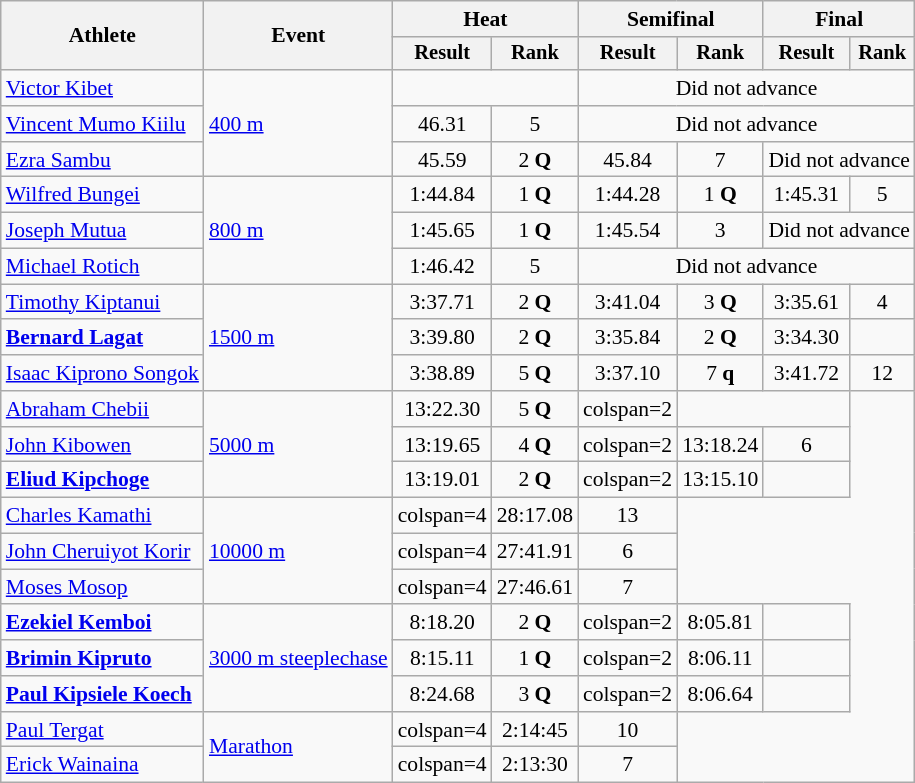<table class=wikitable style="font-size:90%">
<tr>
<th rowspan="2">Athlete</th>
<th rowspan="2">Event</th>
<th colspan="2">Heat</th>
<th colspan="2">Semifinal</th>
<th colspan="2">Final</th>
</tr>
<tr style="font-size:95%">
<th>Result</th>
<th>Rank</th>
<th>Result</th>
<th>Rank</th>
<th>Result</th>
<th>Rank</th>
</tr>
<tr align=center>
<td align=left><a href='#'>Victor Kibet</a></td>
<td align=left rowspan=3><a href='#'>400 m</a></td>
<td colspan=2></td>
<td colspan=4>Did not advance</td>
</tr>
<tr align=center>
<td align=left><a href='#'>Vincent Mumo Kiilu</a></td>
<td>46.31</td>
<td>5</td>
<td colspan=4>Did not advance</td>
</tr>
<tr align=center>
<td align=left><a href='#'>Ezra Sambu</a></td>
<td>45.59</td>
<td>2 <strong>Q</strong></td>
<td>45.84</td>
<td>7</td>
<td colspan=2>Did not advance</td>
</tr>
<tr align=center>
<td align=left><a href='#'>Wilfred Bungei</a></td>
<td align=left rowspan=3><a href='#'>800 m</a></td>
<td>1:44.84</td>
<td>1 <strong>Q</strong></td>
<td>1:44.28</td>
<td>1 <strong>Q</strong></td>
<td>1:45.31</td>
<td>5</td>
</tr>
<tr align=center>
<td align=left><a href='#'>Joseph Mutua</a></td>
<td>1:45.65</td>
<td>1 <strong>Q</strong></td>
<td>1:45.54</td>
<td>3</td>
<td colspan=2>Did not advance</td>
</tr>
<tr align=center>
<td align=left><a href='#'>Michael Rotich</a></td>
<td>1:46.42</td>
<td>5</td>
<td colspan=4>Did not advance</td>
</tr>
<tr align=center>
<td align=left><a href='#'>Timothy Kiptanui</a></td>
<td align=left rowspan=3><a href='#'>1500 m</a></td>
<td>3:37.71</td>
<td>2 <strong>Q</strong></td>
<td>3:41.04</td>
<td>3 <strong>Q</strong></td>
<td>3:35.61</td>
<td>4</td>
</tr>
<tr align=center>
<td align=left><strong><a href='#'>Bernard Lagat</a></strong></td>
<td>3:39.80</td>
<td>2 <strong>Q</strong></td>
<td>3:35.84</td>
<td>2 <strong>Q</strong></td>
<td>3:34.30</td>
<td></td>
</tr>
<tr align=center>
<td align=left><a href='#'>Isaac Kiprono Songok</a></td>
<td>3:38.89</td>
<td>5 <strong>Q</strong></td>
<td>3:37.10</td>
<td>7 <strong>q</strong></td>
<td>3:41.72</td>
<td>12</td>
</tr>
<tr align=center>
<td align=left><a href='#'>Abraham Chebii</a></td>
<td align=left rowspan=3><a href='#'>5000 m</a></td>
<td>13:22.30</td>
<td>5 <strong>Q</strong></td>
<td>colspan=2 </td>
<td colspan=2></td>
</tr>
<tr align=center>
<td align=left><a href='#'>John Kibowen</a></td>
<td>13:19.65</td>
<td>4 <strong>Q</strong></td>
<td>colspan=2 </td>
<td>13:18.24</td>
<td>6</td>
</tr>
<tr align=center>
<td align=left><strong><a href='#'>Eliud Kipchoge</a></strong></td>
<td>13:19.01</td>
<td>2 <strong>Q</strong></td>
<td>colspan=2 </td>
<td>13:15.10</td>
<td></td>
</tr>
<tr align=center>
<td align=left><a href='#'>Charles Kamathi</a></td>
<td align=left rowspan=3><a href='#'>10000 m</a></td>
<td>colspan=4 </td>
<td>28:17.08</td>
<td>13</td>
</tr>
<tr align=center>
<td align=left><a href='#'>John Cheruiyot Korir</a></td>
<td>colspan=4 </td>
<td>27:41.91</td>
<td>6</td>
</tr>
<tr align=center>
<td align=left><a href='#'>Moses Mosop</a></td>
<td>colspan=4 </td>
<td>27:46.61</td>
<td>7</td>
</tr>
<tr align=center>
<td align=left><strong><a href='#'>Ezekiel Kemboi</a></strong></td>
<td align=left rowspan=3><a href='#'>3000 m steeplechase</a></td>
<td>8:18.20</td>
<td>2 <strong>Q</strong></td>
<td>colspan=2 </td>
<td>8:05.81</td>
<td></td>
</tr>
<tr align=center>
<td align=left><strong><a href='#'>Brimin Kipruto</a></strong></td>
<td>8:15.11</td>
<td>1 <strong>Q</strong></td>
<td>colspan=2 </td>
<td>8:06.11</td>
<td></td>
</tr>
<tr align=center>
<td align=left><strong><a href='#'>Paul Kipsiele Koech</a></strong></td>
<td>8:24.68</td>
<td>3 <strong>Q</strong></td>
<td>colspan=2 </td>
<td>8:06.64</td>
<td></td>
</tr>
<tr align=center>
<td align=left><a href='#'>Paul Tergat</a></td>
<td align=left rowspan=2><a href='#'>Marathon</a></td>
<td>colspan=4 </td>
<td>2:14:45</td>
<td>10</td>
</tr>
<tr align=center>
<td align=left><a href='#'>Erick Wainaina</a></td>
<td>colspan=4 </td>
<td>2:13:30</td>
<td>7</td>
</tr>
</table>
